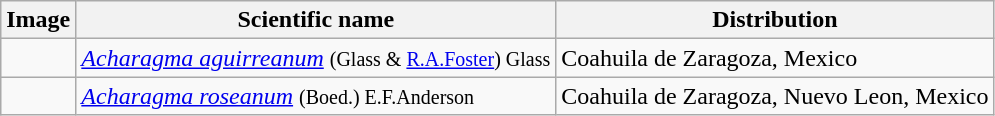<table class="wikitable">
<tr>
<th>Image</th>
<th>Scientific name</th>
<th>Distribution</th>
</tr>
<tr>
<td></td>
<td><em><a href='#'>Acharagma aguirreanum</a></em> <small>(Glass & <a href='#'>R.A.Foster</a>) Glass</small></td>
<td>Coahuila de Zaragoza, Mexico</td>
</tr>
<tr>
<td></td>
<td><em><a href='#'>Acharagma roseanum</a></em> <small>(Boed.) E.F.Anderson</small></td>
<td>Coahuila de Zaragoza, Nuevo Leon, Mexico</td>
</tr>
</table>
